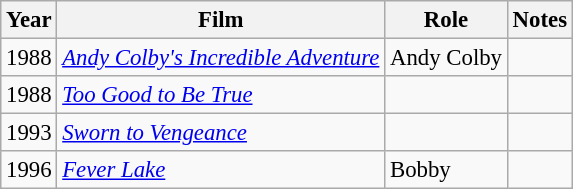<table class="wikitable" style="font-size: 95%;">
<tr>
<th>Year</th>
<th>Film</th>
<th>Role</th>
<th>Notes</th>
</tr>
<tr>
<td>1988</td>
<td><em><a href='#'>Andy Colby's Incredible Adventure</a></em></td>
<td>Andy Colby</td>
<td></td>
</tr>
<tr>
<td>1988</td>
<td><em><a href='#'>Too Good to Be True</a></em></td>
<td></td>
<td></td>
</tr>
<tr>
<td>1993</td>
<td><em><a href='#'>Sworn to Vengeance</a></em></td>
<td></td>
<td></td>
</tr>
<tr>
<td>1996</td>
<td><em><a href='#'>Fever Lake</a></em></td>
<td>Bobby</td>
<td></td>
</tr>
</table>
